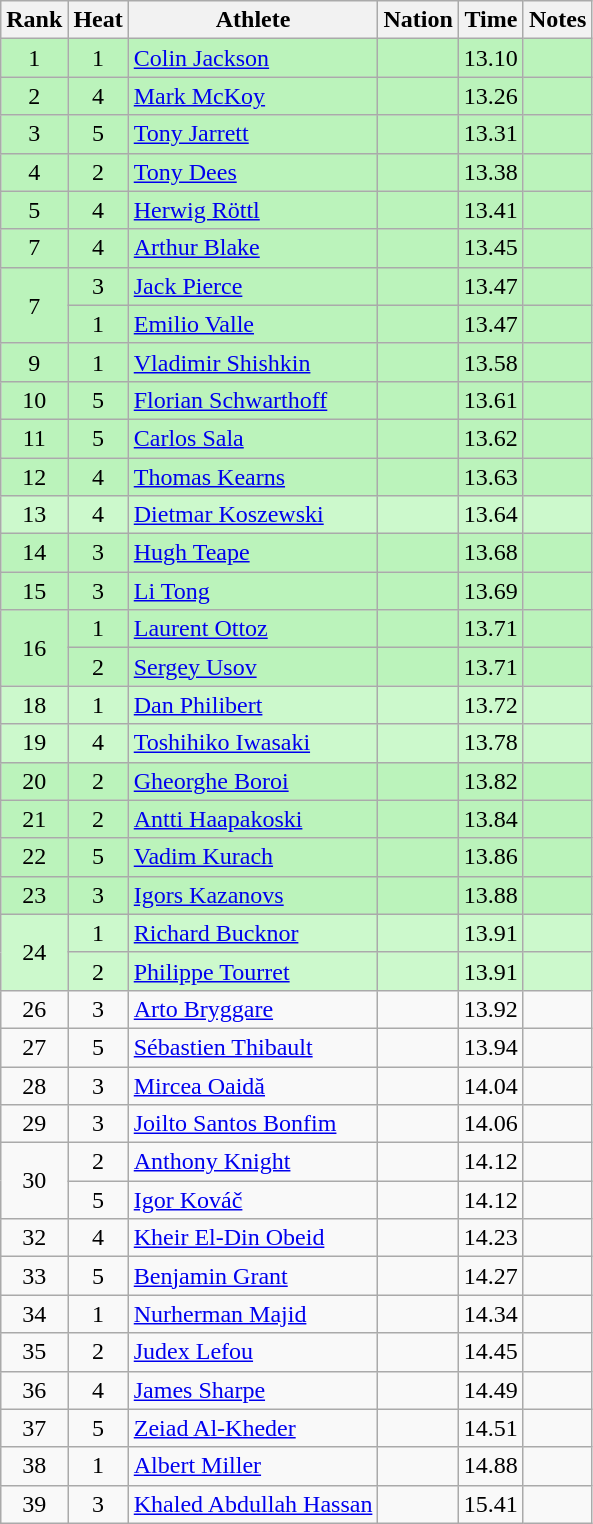<table class="wikitable sortable" style="text-align:center">
<tr>
<th>Rank</th>
<th>Heat</th>
<th>Athlete</th>
<th>Nation</th>
<th>Time</th>
<th>Notes</th>
</tr>
<tr style="background:#bbf3bb;">
<td>1</td>
<td>1</td>
<td align=left><a href='#'>Colin Jackson</a></td>
<td align=left></td>
<td>13.10</td>
<td></td>
</tr>
<tr style="background:#bbf3bb;">
<td>2</td>
<td>4</td>
<td align=left><a href='#'>Mark McKoy</a></td>
<td align=left></td>
<td>13.26</td>
<td></td>
</tr>
<tr style="background:#bbf3bb;">
<td>3</td>
<td>5</td>
<td align=left><a href='#'>Tony Jarrett</a></td>
<td align=left></td>
<td>13.31</td>
<td></td>
</tr>
<tr style="background:#bbf3bb;">
<td>4</td>
<td>2</td>
<td align=left><a href='#'>Tony Dees</a></td>
<td align=left></td>
<td>13.38</td>
<td></td>
</tr>
<tr style="background:#bbf3bb;">
<td>5</td>
<td>4</td>
<td align=left><a href='#'>Herwig Röttl</a></td>
<td align=left></td>
<td>13.41</td>
<td></td>
</tr>
<tr style="background:#bbf3bb;">
<td>7</td>
<td>4</td>
<td align=left><a href='#'>Arthur Blake</a></td>
<td align=left></td>
<td>13.45</td>
<td></td>
</tr>
<tr style="background:#bbf3bb;">
<td rowspan=2>7</td>
<td>3</td>
<td align=left><a href='#'>Jack Pierce</a></td>
<td align=left></td>
<td>13.47</td>
<td></td>
</tr>
<tr style="background:#bbf3bb;">
<td>1</td>
<td align=left><a href='#'>Emilio Valle</a></td>
<td align=left></td>
<td>13.47</td>
<td></td>
</tr>
<tr style="background:#bbf3bb;">
<td>9</td>
<td>1</td>
<td align=left><a href='#'>Vladimir Shishkin</a></td>
<td align=left></td>
<td>13.58</td>
<td></td>
</tr>
<tr style="background:#bbf3bb;">
<td>10</td>
<td>5</td>
<td align=left><a href='#'>Florian Schwarthoff</a></td>
<td align=left></td>
<td>13.61</td>
<td></td>
</tr>
<tr style="background:#bbf3bb;">
<td>11</td>
<td>5</td>
<td align=left><a href='#'>Carlos Sala</a></td>
<td align=left></td>
<td>13.62</td>
<td></td>
</tr>
<tr style="background:#bbf3bb;">
<td>12</td>
<td>4</td>
<td align=left><a href='#'>Thomas Kearns</a></td>
<td align=left></td>
<td>13.63</td>
<td></td>
</tr>
<tr bgcolor=ccf9cc>
<td>13</td>
<td>4</td>
<td align=left><a href='#'>Dietmar Koszewski</a></td>
<td align=left></td>
<td>13.64</td>
<td></td>
</tr>
<tr style="background:#bbf3bb;">
<td>14</td>
<td>3</td>
<td align=left><a href='#'>Hugh Teape</a></td>
<td align=left></td>
<td>13.68</td>
<td></td>
</tr>
<tr style="background:#bbf3bb;">
<td>15</td>
<td>3</td>
<td align=left><a href='#'>Li Tong</a></td>
<td align=left></td>
<td>13.69</td>
<td></td>
</tr>
<tr style="background:#bbf3bb;">
<td rowspan=2>16</td>
<td>1</td>
<td align=left><a href='#'>Laurent Ottoz</a></td>
<td align=left></td>
<td>13.71</td>
<td></td>
</tr>
<tr style="background:#bbf3bb;">
<td>2</td>
<td align=left><a href='#'>Sergey Usov</a></td>
<td align=left></td>
<td>13.71</td>
<td></td>
</tr>
<tr bgcolor=ccf9cc>
<td>18</td>
<td>1</td>
<td align=left><a href='#'>Dan Philibert</a></td>
<td align=left></td>
<td>13.72</td>
<td></td>
</tr>
<tr bgcolor=ccf9cc>
<td>19</td>
<td>4</td>
<td align=left><a href='#'>Toshihiko Iwasaki</a></td>
<td align=left></td>
<td>13.78</td>
<td></td>
</tr>
<tr style="background:#bbf3bb;">
<td>20</td>
<td>2</td>
<td align=left><a href='#'>Gheorghe Boroi</a></td>
<td align=left></td>
<td>13.82</td>
<td></td>
</tr>
<tr style="background:#bbf3bb;">
<td>21</td>
<td>2</td>
<td align=left><a href='#'>Antti Haapakoski</a></td>
<td align=left></td>
<td>13.84</td>
<td></td>
</tr>
<tr style="background:#bbf3bb;">
<td>22</td>
<td>5</td>
<td align=left><a href='#'>Vadim Kurach</a></td>
<td align=left></td>
<td>13.86</td>
<td></td>
</tr>
<tr style="background:#bbf3bb;">
<td>23</td>
<td>3</td>
<td align=left><a href='#'>Igors Kazanovs</a></td>
<td align=left></td>
<td>13.88</td>
<td></td>
</tr>
<tr bgcolor=ccf9cc>
<td rowspan=2>24</td>
<td>1</td>
<td align=left><a href='#'>Richard Bucknor</a></td>
<td align=left></td>
<td>13.91</td>
<td></td>
</tr>
<tr bgcolor=ccf9cc>
<td>2</td>
<td align=left><a href='#'>Philippe Tourret</a></td>
<td align=left></td>
<td>13.91</td>
<td></td>
</tr>
<tr>
<td>26</td>
<td>3</td>
<td align=left><a href='#'>Arto Bryggare</a></td>
<td align=left></td>
<td>13.92</td>
<td></td>
</tr>
<tr>
<td>27</td>
<td>5</td>
<td align=left><a href='#'>Sébastien Thibault</a></td>
<td align=left></td>
<td>13.94</td>
<td></td>
</tr>
<tr>
<td>28</td>
<td>3</td>
<td align=left><a href='#'>Mircea Oaidă</a></td>
<td align=left></td>
<td>14.04</td>
<td></td>
</tr>
<tr>
<td>29</td>
<td>3</td>
<td align=left><a href='#'>Joilto Santos Bonfim</a></td>
<td align=left></td>
<td>14.06</td>
<td></td>
</tr>
<tr>
<td rowspan=2>30</td>
<td>2</td>
<td align=left><a href='#'>Anthony Knight</a></td>
<td align=left></td>
<td>14.12</td>
<td></td>
</tr>
<tr>
<td>5</td>
<td align=left><a href='#'>Igor Kováč</a></td>
<td align=left></td>
<td>14.12</td>
<td></td>
</tr>
<tr>
<td>32</td>
<td>4</td>
<td align=left><a href='#'>Kheir El-Din Obeid</a></td>
<td align=left></td>
<td>14.23</td>
<td></td>
</tr>
<tr>
<td>33</td>
<td>5</td>
<td align=left><a href='#'>Benjamin Grant</a></td>
<td align=left></td>
<td>14.27</td>
<td></td>
</tr>
<tr>
<td>34</td>
<td>1</td>
<td align=left><a href='#'>Nurherman Majid</a></td>
<td align=left></td>
<td>14.34</td>
<td></td>
</tr>
<tr>
<td>35</td>
<td>2</td>
<td align=left><a href='#'>Judex Lefou</a></td>
<td align=left></td>
<td>14.45</td>
<td></td>
</tr>
<tr>
<td>36</td>
<td>4</td>
<td align=left><a href='#'>James Sharpe</a></td>
<td align=left></td>
<td>14.49</td>
<td></td>
</tr>
<tr>
<td>37</td>
<td>5</td>
<td align=left><a href='#'>Zeiad Al-Kheder</a></td>
<td align=left></td>
<td>14.51</td>
<td></td>
</tr>
<tr>
<td>38</td>
<td>1</td>
<td align=left><a href='#'>Albert Miller</a></td>
<td align=left></td>
<td>14.88</td>
<td></td>
</tr>
<tr>
<td>39</td>
<td>3</td>
<td align=left><a href='#'>Khaled Abdullah Hassan</a></td>
<td align=left></td>
<td>15.41</td>
<td></td>
</tr>
</table>
